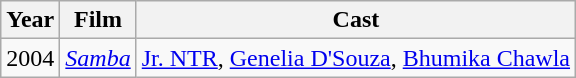<table class="wikitable">
<tr>
<th>Year</th>
<th>Film</th>
<th>Cast</th>
</tr>
<tr>
<td>2004</td>
<td><em><a href='#'>Samba</a></em></td>
<td><a href='#'>Jr. NTR</a>, <a href='#'>Genelia D'Souza</a>, <a href='#'>Bhumika Chawla</a></td>
</tr>
</table>
